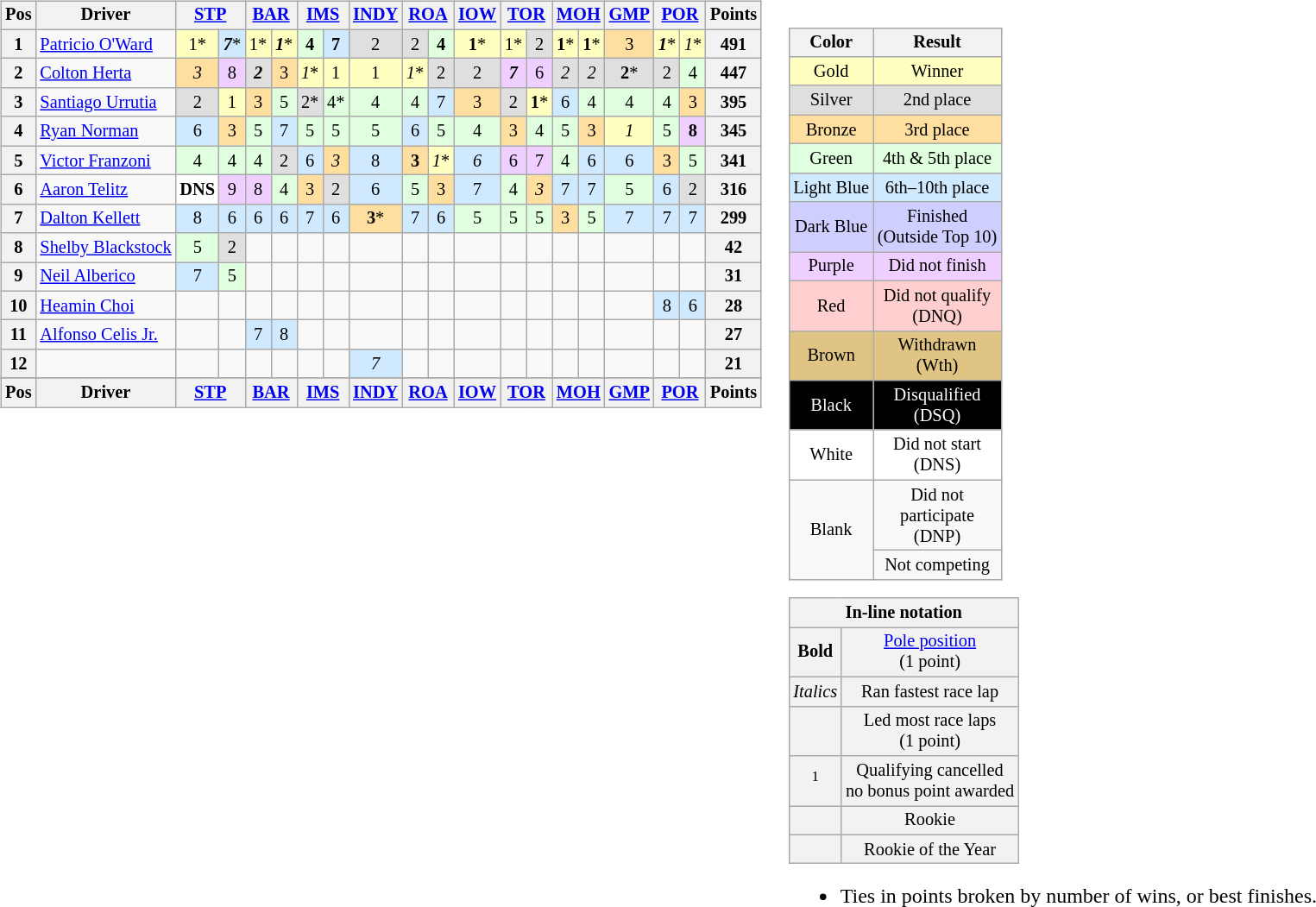<table>
<tr>
<td valign="top"><br><table class="wikitable" style="font-size: 85%; text-align:center">
<tr valign="top">
<th valign="middle">Pos</th>
<th valign="middle">Driver</th>
<th colspan=2><a href='#'>STP</a></th>
<th colspan=2><a href='#'>BAR</a></th>
<th colspan=2><a href='#'>IMS</a></th>
<th><a href='#'>INDY</a></th>
<th colspan=2><a href='#'>ROA</a></th>
<th><a href='#'>IOW</a></th>
<th colspan=2><a href='#'>TOR</a></th>
<th colspan=2><a href='#'>MOH</a></th>
<th><a href='#'>GMP</a></th>
<th colspan=2><a href='#'>POR</a></th>
<th valign="middle">Points</th>
</tr>
<tr>
<th>1</th>
<td align="left"> <a href='#'>Patricio O'Ward</a> </td>
<td style="background:#FFFFBF;">1*</td>
<td style="background:#CFEAFF;"><strong><em>7</em></strong>*</td>
<td style="background:#FFFFBF;">1*</td>
<td style="background:#FFFFBF;"><strong><em>1</em></strong>*</td>
<td style="background:#DFFFDF;"><strong>4</strong></td>
<td style="background:#CFEAFF;"><strong>7</strong></td>
<td style="background:#DFDFDF;">2</td>
<td style="background:#DFDFDF;">2</td>
<td style="background:#DFFFDF;"><strong>4</strong></td>
<td style="background:#FFFFBF;"><strong>1</strong>*</td>
<td style="background:#FFFFBF;">1*</td>
<td style="background:#DFDFDF;">2</td>
<td style="background:#FFFFBF;"><strong>1</strong>*</td>
<td style="background:#FFFFBF;"><strong>1</strong>*</td>
<td style="background:#FFDF9F;">3</td>
<td style="background:#FFFFBF;"><strong><em>1</em></strong>*</td>
<td style="background:#FFFFBF;"><em>1</em>*</td>
<th>491</th>
</tr>
<tr>
<th>2</th>
<td align="left"> <a href='#'>Colton Herta</a></td>
<td style="background:#FFDF9F;"><em>3</em></td>
<td style="background:#EFCFFF;">8</td>
<td style="background:#DFDFDF;"><strong><em>2</em></strong></td>
<td style="background:#FFDF9F;">3</td>
<td style="background:#FFFFBF;"><em>1</em>*</td>
<td style="background:#FFFFBF;">1</td>
<td style="background:#FFFFBF;">1</td>
<td style="background:#FFFFBF;"><em>1</em>*</td>
<td style="background:#DFDFDF;">2</td>
<td style="background:#DFDFDF;">2</td>
<td style="background:#EFCFFF;"><strong><em>7</em></strong></td>
<td style="background:#EFCFFF;">6</td>
<td style="background:#DFDFDF;"><em>2</em></td>
<td style="background:#DFDFDF;"><em>2</em></td>
<td style="background:#DFDFDF;"><strong>2</strong>*</td>
<td style="background:#DFDFDF;">2</td>
<td style="background:#DFFFDF;">4</td>
<th>447</th>
</tr>
<tr>
<th>3</th>
<td align="left"> <a href='#'>Santiago Urrutia</a></td>
<td style="background:#DFDFDF;">2</td>
<td style="background:#FFFFBF;">1</td>
<td style="background:#FFDF9F;">3</td>
<td style="background:#DFFFDF;">5</td>
<td style="background:#DFDFDF;">2*</td>
<td style="background:#DFFFDF;">4*</td>
<td style="background:#DFFFDF;">4</td>
<td style="background:#DFFFDF;">4</td>
<td style="background:#CFEAFF;">7</td>
<td style="background:#FFDF9F;">3</td>
<td style="background:#DFDFDF;">2</td>
<td style="background:#FFFFBF;"><strong>1</strong>*</td>
<td style="background:#CFEAFF;">6</td>
<td style="background:#DFFFDF;">4</td>
<td style="background:#DFFFDF;">4</td>
<td style="background:#DFFFDF;">4</td>
<td style="background:#FFDF9F;">3</td>
<th>395</th>
</tr>
<tr>
<th>4</th>
<td align="left"> <a href='#'>Ryan Norman</a></td>
<td style="background:#CFEAFF;">6</td>
<td style="background:#FFDF9F;">3</td>
<td style="background:#DFFFDF;">5</td>
<td style="background:#CFEAFF;">7</td>
<td style="background:#DFFFDF;">5</td>
<td style="background:#DFFFDF;">5</td>
<td style="background:#DFFFDF;">5</td>
<td style="background:#CFEAFF;">6</td>
<td style="background:#DFFFDF;">5</td>
<td style="background:#DFFFDF;">4</td>
<td style="background:#FFDF9F;">3</td>
<td style="background:#DFFFDF;">4</td>
<td style="background:#DFFFDF;">5</td>
<td style="background:#FFDF9F;">3</td>
<td style="background:#FFFFBF;"><em>1</em></td>
<td style="background:#DFFFDF;">5</td>
<td style="background:#EFCFFF;"><strong>8</strong></td>
<th>345</th>
</tr>
<tr>
<th>5</th>
<td align="left"> <a href='#'>Victor Franzoni</a> </td>
<td style="background:#DFFFDF;">4</td>
<td style="background:#DFFFDF;">4</td>
<td style="background:#DFFFDF;">4</td>
<td style="background:#DFDFDF;">2</td>
<td style="background:#CFEAFF;">6</td>
<td style="background:#FFDF9F;"><em>3</em></td>
<td style="background:#CFEAFF;">8</td>
<td style="background:#FFDF9F;"><strong>3</strong></td>
<td style="background:#FFFFBF;"><em>1</em>*</td>
<td style="background:#CFEAFF;"><em>6</em></td>
<td style="background:#EFCFFF;">6</td>
<td style="background:#EFCFFF;">7</td>
<td style="background:#DFFFDF;">4</td>
<td style="background:#CFEAFF;">6</td>
<td style="background:#CFEAFF;">6</td>
<td style="background:#FFDF9F;">3</td>
<td style="background:#DFFFDF;">5</td>
<th>341</th>
</tr>
<tr>
<th>6</th>
<td align="left"> <a href='#'>Aaron Telitz</a></td>
<td style="background:#FFFFFF;"><strong>DNS</strong></td>
<td style="background:#EFCFFF;">9</td>
<td style="background:#EFCFFF;">8</td>
<td style="background:#DFFFDF;">4</td>
<td style="background:#FFDF9F;">3</td>
<td style="background:#DFDFDF;">2</td>
<td style="background:#CFEAFF;">6</td>
<td style="background:#DFFFDF;">5</td>
<td style="background:#FFDF9F;">3</td>
<td style="background:#CFEAFF;">7</td>
<td style="background:#DFFFDF;">4</td>
<td style="background:#FFDF9F;"><em>3</em></td>
<td style="background:#CFEAFF;">7</td>
<td style="background:#CFEAFF;">7</td>
<td style="background:#DFFFDF;">5</td>
<td style="background:#CFEAFF;">6</td>
<td style="background:#DFDFDF;">2</td>
<th>316</th>
</tr>
<tr>
<th>7</th>
<td align="left"> <a href='#'>Dalton Kellett</a></td>
<td style="background:#CFEAFF;">8</td>
<td style="background:#CFEAFF;">6</td>
<td style="background:#CFEAFF;">6</td>
<td style="background:#CFEAFF;">6</td>
<td style="background:#CFEAFF;">7</td>
<td style="background:#CFEAFF;">6</td>
<td style="background:#FFDF9F;"><strong>3</strong>*</td>
<td style="background:#CFEAFF;">7</td>
<td style="background:#CFEAFF;">6</td>
<td style="background:#DFFFDF;">5</td>
<td style="background:#DFFFDF;">5</td>
<td style="background:#DFFFDF;">5</td>
<td style="background:#FFDF9F;">3</td>
<td style="background:#DFFFDF;">5</td>
<td style="background:#CFEAFF;">7</td>
<td style="background:#CFEAFF;">7</td>
<td style="background:#CFEAFF;">7</td>
<th>299</th>
</tr>
<tr>
<th>8</th>
<td align="left"> <a href='#'>Shelby Blackstock</a></td>
<td style="background:#DFFFDF;">5</td>
<td style="background:#DFDFDF;">2</td>
<td></td>
<td></td>
<td></td>
<td></td>
<td></td>
<td></td>
<td></td>
<td></td>
<td></td>
<td></td>
<td></td>
<td></td>
<td></td>
<td></td>
<td></td>
<th>42</th>
</tr>
<tr>
<th>9</th>
<td align="left"> <a href='#'>Neil Alberico</a></td>
<td style="background:#CFEAFF;">7</td>
<td style="background:#DFFFDF;">5</td>
<td></td>
<td></td>
<td></td>
<td></td>
<td></td>
<td></td>
<td></td>
<td></td>
<td></td>
<td></td>
<td></td>
<td></td>
<td></td>
<td></td>
<td></td>
<th>31</th>
</tr>
<tr>
<th>10</th>
<td align="left"> <a href='#'>Heamin Choi</a></td>
<td></td>
<td></td>
<td></td>
<td></td>
<td></td>
<td></td>
<td></td>
<td></td>
<td></td>
<td></td>
<td></td>
<td></td>
<td></td>
<td></td>
<td></td>
<td style="background:#CFEAFF;">8</td>
<td style="background:#CFEAFF;">6</td>
<th>28</th>
</tr>
<tr>
<th>11</th>
<td align="left"> <a href='#'>Alfonso Celis Jr.</a> </td>
<td></td>
<td></td>
<td style="background:#CFEAFF;">7</td>
<td style="background:#CFEAFF;">8</td>
<td></td>
<td></td>
<td></td>
<td></td>
<td></td>
<td></td>
<td></td>
<td></td>
<td></td>
<td></td>
<td></td>
<td></td>
<td></td>
<th>27</th>
</tr>
<tr>
<th>12</th>
<td align="left"></td>
<td></td>
<td></td>
<td></td>
<td></td>
<td></td>
<td></td>
<td style="background:#CFEAFF;"><em>7</em></td>
<td></td>
<td></td>
<td></td>
<td></td>
<td></td>
<td></td>
<td></td>
<td></td>
<td></td>
<td></td>
<th>21</th>
</tr>
<tr>
</tr>
<tr style="background: #f9f9f9;" valign="top">
<th valign="middle">Pos</th>
<th valign="middle">Driver</th>
<th colspan=2><a href='#'>STP</a></th>
<th colspan=2><a href='#'>BAR</a></th>
<th colspan=2><a href='#'>IMS</a></th>
<th><a href='#'>INDY</a></th>
<th colspan=2><a href='#'>ROA</a></th>
<th><a href='#'>IOW</a></th>
<th colspan=2><a href='#'>TOR</a></th>
<th colspan=2><a href='#'>MOH</a></th>
<th><a href='#'>GMP</a></th>
<th colspan=2><a href='#'>POR</a></th>
<th valign="middle">Points</th>
</tr>
</table>
</td>
<td><br><table>
<tr>
<td><br><table style="margin-right:0; font-size:85%; text-align:center;" class="wikitable">
<tr>
<th>Color</th>
<th>Result</th>
</tr>
<tr style="background:#FFFFBF;">
<td>Gold</td>
<td>Winner</td>
</tr>
<tr style="background:#DFDFDF;">
<td>Silver</td>
<td>2nd place</td>
</tr>
<tr style="background:#FFDF9F;">
<td>Bronze</td>
<td>3rd place</td>
</tr>
<tr style="background:#DFFFDF;">
<td>Green</td>
<td>4th & 5th place</td>
</tr>
<tr style="background:#CFEAFF;">
<td>Light Blue</td>
<td>6th–10th place</td>
</tr>
<tr style="background:#CFCFFF;">
<td>Dark Blue</td>
<td>Finished<br>(Outside Top 10)</td>
</tr>
<tr style="background:#EFCFFF;">
<td>Purple</td>
<td>Did not finish</td>
</tr>
<tr style="background:#FFCFCF;">
<td>Red</td>
<td>Did not qualify<br>(DNQ)</td>
</tr>
<tr style="background:#DFC484;">
<td>Brown</td>
<td>Withdrawn<br>(Wth)</td>
</tr>
<tr style="background:#000000; color:white;">
<td>Black</td>
<td>Disqualified<br>(DSQ)</td>
</tr>
<tr style="background:#FFFFFF;">
<td>White</td>
<td>Did not start<br>(DNS)</td>
</tr>
<tr>
<td rowspan=2>Blank</td>
<td>Did not<br>participate<br>(DNP)</td>
</tr>
<tr>
<td>Not competing</td>
</tr>
</table>
<table style="margin-right:0; font-size:85%; text-align:center;" class="wikitable">
<tr>
<td style="background:#F2F2F2;" align=center colspan=2><strong>In-line notation</strong></td>
</tr>
<tr>
<td style="background:#F2F2F2;" align=center><strong>Bold</strong></td>
<td style="background:#F2F2F2;" align=center><a href='#'>Pole position</a><br>(1 point)</td>
</tr>
<tr>
<td style="background:#F2F2F2;" align=center><em>Italics</em></td>
<td style="background:#F2F2F2;" align=center>Ran fastest race lap</td>
</tr>
<tr>
<td style="background:#F2F2F2;" align=center></td>
<td style="background:#F2F2F2;" align=center>Led most race laps<br>(1 point)</td>
</tr>
<tr>
<td style="background:#F2F2F2;" align=center><sup>1</sup></td>
<td style="background:#F2F2F2;" align=center>Qualifying cancelled<br>no bonus point awarded</td>
</tr>
<tr>
<td style="background:#F2F2F2;" align=center></td>
<td style="background:#F2F2F2;" align=center>Rookie</td>
</tr>
<tr>
<td style="background:#F2F2F2;" align=center></td>
<td style="background:#F2F2F2;" align=center>Rookie of the Year</td>
</tr>
</table>
<ul><li>Ties in points broken by number of wins, or best finishes.</li></ul></td>
</tr>
</table>
</td>
</tr>
</table>
